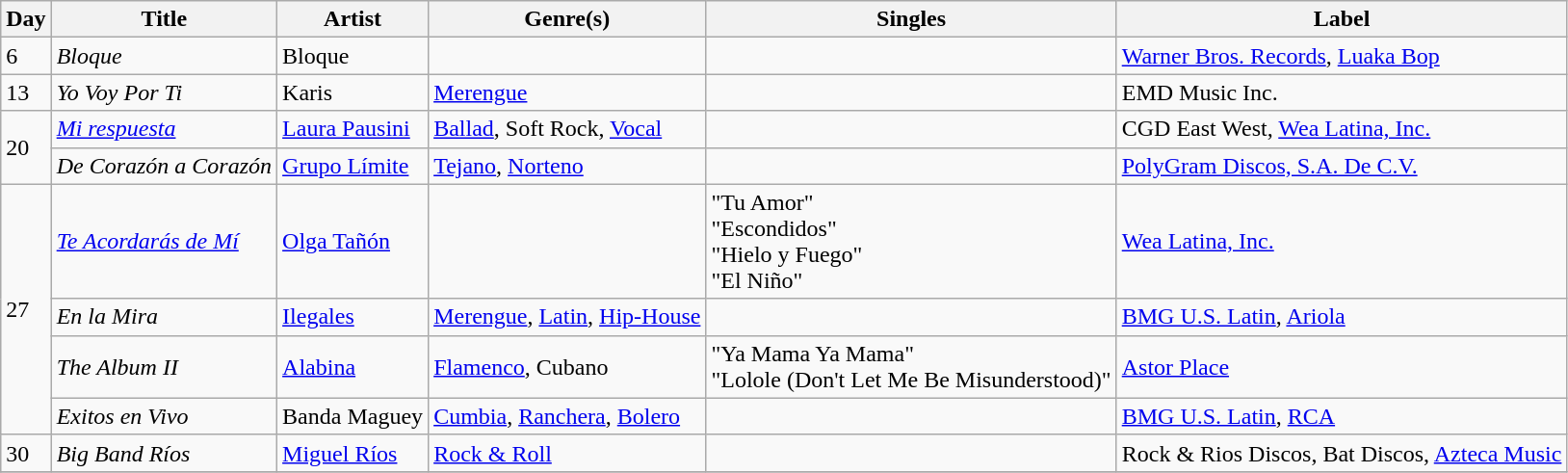<table class="wikitable sortable" style="text-align: left;">
<tr>
<th>Day</th>
<th>Title</th>
<th>Artist</th>
<th>Genre(s)</th>
<th>Singles</th>
<th>Label</th>
</tr>
<tr>
<td>6</td>
<td><em>Bloque</em></td>
<td>Bloque</td>
<td></td>
<td></td>
<td><a href='#'>Warner Bros. Records</a>, <a href='#'>Luaka Bop</a></td>
</tr>
<tr>
<td>13</td>
<td><em>Yo Voy Por Ti</em></td>
<td>Karis</td>
<td><a href='#'>Merengue</a></td>
<td></td>
<td>EMD Music Inc.</td>
</tr>
<tr>
<td rowspan="2">20</td>
<td><em><a href='#'>Mi respuesta</a></em></td>
<td><a href='#'>Laura Pausini</a></td>
<td><a href='#'>Ballad</a>, Soft Rock, <a href='#'>Vocal</a></td>
<td></td>
<td>CGD East West, <a href='#'>Wea Latina, Inc.</a></td>
</tr>
<tr>
<td><em>De Corazón a Corazón</em></td>
<td><a href='#'>Grupo Límite</a></td>
<td><a href='#'>Tejano</a>, <a href='#'>Norteno</a></td>
<td></td>
<td><a href='#'>PolyGram Discos, S.A. De C.V.</a></td>
</tr>
<tr>
<td rowspan="4">27</td>
<td><em><a href='#'>Te Acordarás de Mí</a></em></td>
<td><a href='#'>Olga Tañón</a></td>
<td></td>
<td>"Tu Amor"<br>"Escondidos"<br>"Hielo y Fuego"<br>"El Niño"</td>
<td><a href='#'>Wea Latina, Inc.</a></td>
</tr>
<tr>
<td><em>En la Mira</em></td>
<td><a href='#'>Ilegales</a></td>
<td><a href='#'>Merengue</a>, <a href='#'>Latin</a>, <a href='#'>Hip-House</a></td>
<td></td>
<td><a href='#'>BMG U.S. Latin</a>, <a href='#'>Ariola</a></td>
</tr>
<tr>
<td><em>The Album II</em></td>
<td><a href='#'>Alabina</a></td>
<td><a href='#'>Flamenco</a>, Cubano</td>
<td>"Ya Mama Ya Mama"<br>"Lolole (Don't Let Me Be Misunderstood)"</td>
<td><a href='#'>Astor Place</a></td>
</tr>
<tr>
<td><em>Exitos en Vivo</em></td>
<td>Banda Maguey</td>
<td><a href='#'>Cumbia</a>, <a href='#'>Ranchera</a>, <a href='#'>Bolero</a></td>
<td></td>
<td><a href='#'>BMG U.S. Latin</a>, <a href='#'>RCA</a></td>
</tr>
<tr>
<td>30</td>
<td><em>Big Band Ríos</em></td>
<td><a href='#'>Miguel Ríos</a></td>
<td><a href='#'>Rock & Roll</a></td>
<td></td>
<td>Rock & Rios Discos, Bat Discos, <a href='#'>Azteca Music</a></td>
</tr>
<tr>
</tr>
</table>
